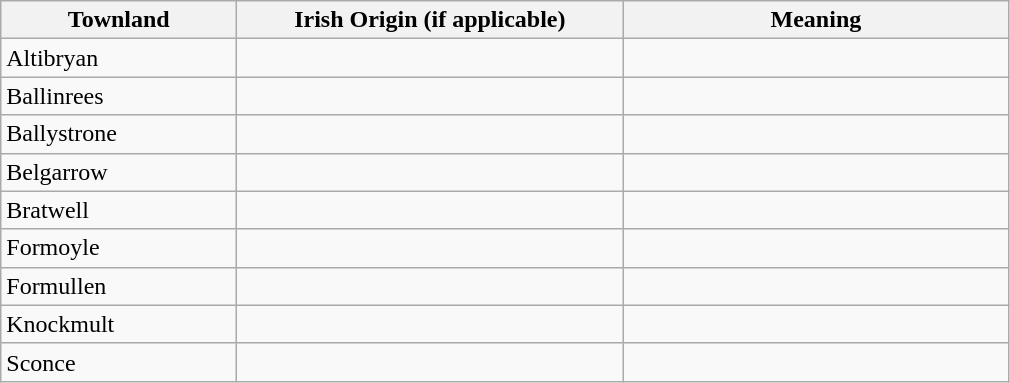<table class="wikitable" style="border:1px solid darkgray;">
<tr>
<th width="150">Townland</th>
<th width="250">Irish Origin (if applicable)</th>
<th width="250">Meaning</th>
</tr>
<tr>
<td>Altibryan</td>
<td></td>
<td></td>
</tr>
<tr>
<td>Ballinrees</td>
<td></td>
<td></td>
</tr>
<tr>
<td>Ballystrone</td>
<td></td>
<td></td>
</tr>
<tr>
<td>Belgarrow</td>
<td></td>
<td></td>
</tr>
<tr>
<td>Bratwell</td>
<td></td>
<td></td>
</tr>
<tr>
<td>Formoyle</td>
<td></td>
<td></td>
</tr>
<tr>
<td>Formullen</td>
<td></td>
<td></td>
</tr>
<tr>
<td>Knockmult</td>
<td></td>
<td></td>
</tr>
<tr>
<td>Sconce</td>
<td></td>
<td></td>
</tr>
</table>
